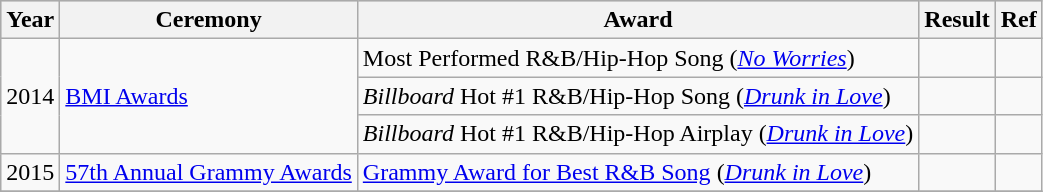<table class="wikitable">
<tr style="background:#ccc; text-align:center;">
<th scope="col">Year</th>
<th scope="col">Ceremony</th>
<th scope="col">Award</th>
<th scope="col">Result</th>
<th>Ref</th>
</tr>
<tr>
<td rowspan="3">2014</td>
<td rowspan="3"><a href='#'>BMI Awards</a></td>
<td>Most Performed R&B/Hip-Hop Song (<em><a href='#'>No Worries</a></em>)</td>
<td></td>
<td style="text-align:center;"></td>
</tr>
<tr>
<td><em>Billboard</em> Hot #1 R&B/Hip-Hop Song (<em><a href='#'>Drunk in Love</a></em>)</td>
<td></td>
<td style="text-align:center;"></td>
</tr>
<tr>
<td><em>Billboard</em> Hot #1 R&B/Hip-Hop Airplay (<em><a href='#'>Drunk in Love</a></em>)</td>
<td></td>
<td style="text-align:center;"></td>
</tr>
<tr>
<td>2015</td>
<td><a href='#'>57th Annual Grammy Awards</a></td>
<td><a href='#'>Grammy Award for Best R&B Song</a> (<em><a href='#'>Drunk in Love</a></em>)</td>
<td></td>
<td style="text-align:center;"></td>
</tr>
<tr>
</tr>
</table>
